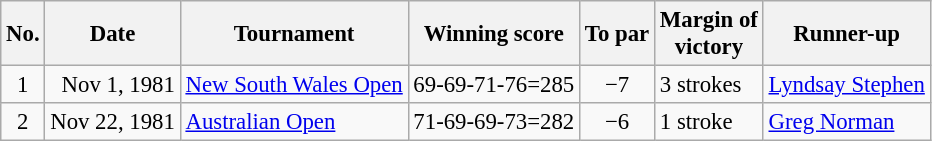<table class="wikitable" style="font-size:95%;">
<tr>
<th>No.</th>
<th>Date</th>
<th>Tournament</th>
<th>Winning score</th>
<th>To par</th>
<th>Margin of<br>victory</th>
<th>Runner-up</th>
</tr>
<tr>
<td align=center>1</td>
<td align=right>Nov 1, 1981</td>
<td><a href='#'>New South Wales Open</a></td>
<td align=right>69-69-71-76=285</td>
<td align=center>−7</td>
<td>3 strokes</td>
<td> <a href='#'>Lyndsay Stephen</a></td>
</tr>
<tr>
<td align=center>2</td>
<td align=right>Nov 22, 1981</td>
<td><a href='#'>Australian Open</a></td>
<td align=right>71-69-69-73=282</td>
<td align=center>−6</td>
<td>1 stroke</td>
<td> <a href='#'>Greg Norman</a></td>
</tr>
</table>
